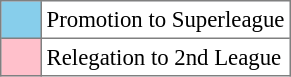<table bgcolor="#f7f8ff" cellpadding="3" cellspacing="0" border="1" style="font-size: 95%; border: gray solid 1px; border-collapse: collapse;text-align:center;">
<tr>
<td style="background: #87ceeb" width="20"></td>
<td bgcolor="#ffffff" align="left">Promotion to Superleague</td>
</tr>
<tr>
<td style="background: #ffc0cb" width="20"></td>
<td bgcolor="#ffffff" align="left">Relegation to 2nd League</td>
</tr>
</table>
